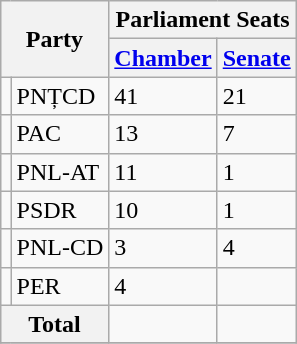<table class=wikitable style="float:right; margin-left: 10px;">
<tr>
<th rowspan="2" colspan=2>Party</th>
<th colspan="2">Parliament Seats</th>
</tr>
<tr>
<th><a href='#'>Chamber</a></th>
<th><a href='#'>Senate</a></th>
</tr>
<tr>
<td></td>
<td style="text-align: left;">PNȚCD</td>
<td>41</td>
<td>21</td>
</tr>
<tr>
<td></td>
<td style="text-align: left;">PAC</td>
<td>13</td>
<td>7</td>
</tr>
<tr>
<td></td>
<td style="text-align: left;">PNL-AT</td>
<td>11</td>
<td>1</td>
</tr>
<tr>
<td></td>
<td style="text-align: left;">PSDR</td>
<td>10</td>
<td>1</td>
</tr>
<tr>
<td></td>
<td style="text-align: left;">PNL-CD</td>
<td>3</td>
<td>4</td>
</tr>
<tr>
<td></td>
<td style="text-align: left;">PER</td>
<td>4</td>
<td></td>
</tr>
<tr>
<th colspan=2>Total</th>
<td></td>
<td></td>
</tr>
<tr>
</tr>
</table>
